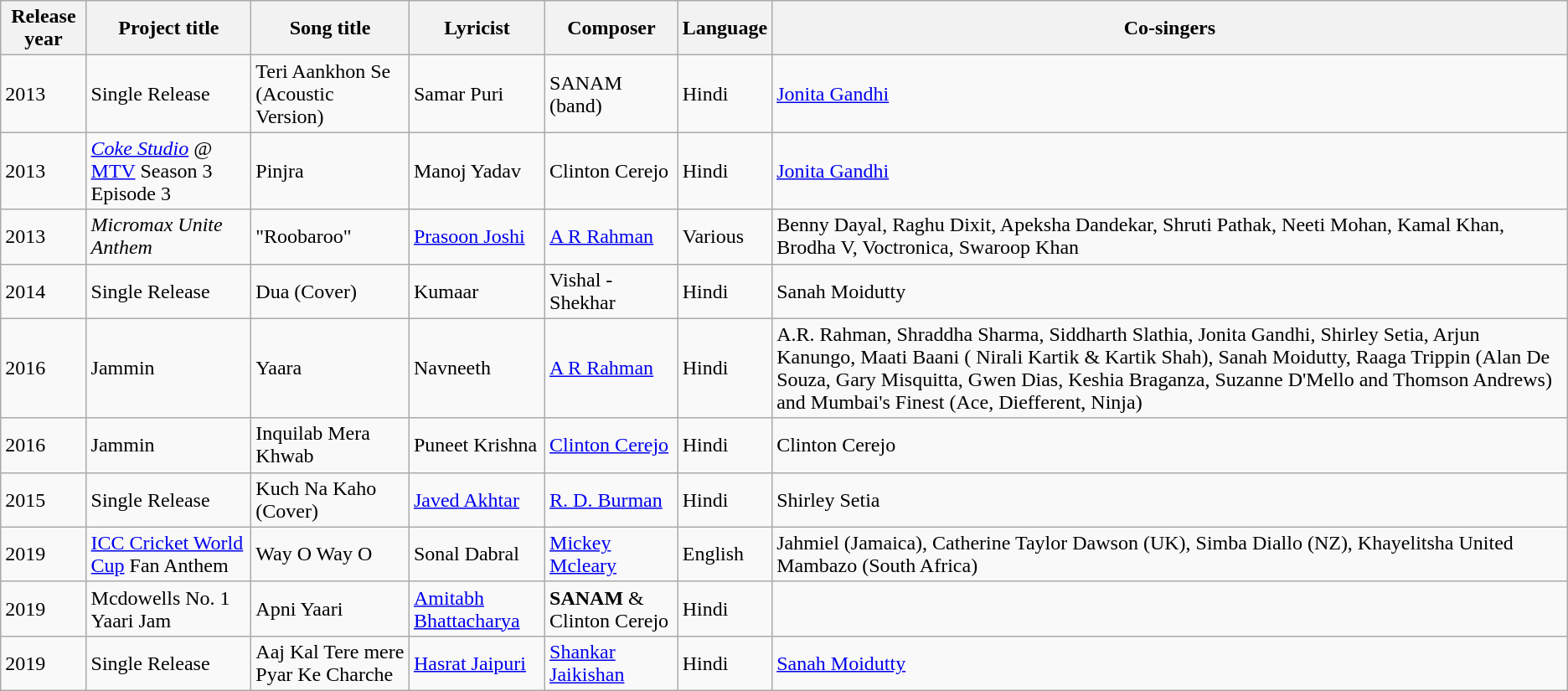<table class="wikitable">
<tr>
<th>Release year</th>
<th>Project title</th>
<th>Song title</th>
<th>Lyricist</th>
<th>Composer</th>
<th>Language</th>
<th>Co-singers</th>
</tr>
<tr>
<td>2013</td>
<td>Single Release</td>
<td>Teri Aankhon Se (Acoustic Version)</td>
<td>Samar Puri</td>
<td>SANAM (band)</td>
<td>Hindi</td>
<td><a href='#'>Jonita Gandhi</a></td>
</tr>
<tr>
<td>2013</td>
<td><em><a href='#'>Coke Studio</a></em> @ <a href='#'>MTV</a> Season 3 Episode 3</td>
<td>Pinjra</td>
<td>Manoj Yadav</td>
<td>Clinton Cerejo</td>
<td>Hindi</td>
<td><a href='#'>Jonita Gandhi</a></td>
</tr>
<tr>
<td>2013</td>
<td><em>Micromax Unite Anthem</em></td>
<td>"Roobaroo"</td>
<td><a href='#'>Prasoon Joshi</a></td>
<td><a href='#'>A R Rahman</a></td>
<td>Various</td>
<td>Benny Dayal, Raghu Dixit, Apeksha Dandekar, Shruti Pathak, Neeti Mohan, Kamal Khan, Brodha V, Voctronica, Swaroop Khan</td>
</tr>
<tr>
<td>2014</td>
<td>Single Release</td>
<td>Dua (Cover)</td>
<td>Kumaar</td>
<td>Vishal - Shekhar</td>
<td>Hindi</td>
<td>Sanah Moidutty</td>
</tr>
<tr>
<td>2016</td>
<td>Jammin</td>
<td>Yaara</td>
<td>Navneeth</td>
<td><a href='#'>A R Rahman</a></td>
<td>Hindi</td>
<td>A.R. Rahman, Shraddha Sharma, Siddharth Slathia, Jonita Gandhi, Shirley Setia, Arjun Kanungo, Maati Baani ( Nirali Kartik & Kartik Shah),  Sanah Moidutty, Raaga Trippin (Alan De Souza, Gary Misquitta, Gwen Dias, Keshia Braganza, Suzanne D'Mello and Thomson Andrews) and Mumbai's Finest (Ace, Diefferent, Ninja)</td>
</tr>
<tr>
<td>2016</td>
<td>Jammin</td>
<td>Inquilab Mera Khwab</td>
<td>Puneet Krishna</td>
<td><a href='#'>Clinton Cerejo</a></td>
<td>Hindi</td>
<td>Clinton Cerejo</td>
</tr>
<tr>
<td>2015</td>
<td>Single Release</td>
<td>Kuch Na Kaho (Cover)</td>
<td><a href='#'>Javed Akhtar</a></td>
<td><a href='#'>R. D. Burman</a></td>
<td>Hindi</td>
<td>Shirley Setia</td>
</tr>
<tr>
<td>2019</td>
<td><a href='#'>ICC Cricket World Cup</a> Fan Anthem</td>
<td>Way O Way O</td>
<td>Sonal Dabral</td>
<td><a href='#'>Mickey Mcleary</a></td>
<td>English</td>
<td>Jahmiel (Jamaica), Catherine Taylor Dawson (UK), Simba Diallo (NZ), Khayelitsha United Mambazo (South Africa)</td>
</tr>
<tr>
<td>2019</td>
<td>Mcdowells No. 1 Yaari Jam</td>
<td>Apni Yaari</td>
<td><a href='#'>Amitabh Bhattacharya</a></td>
<td><strong>SANAM</strong> & Clinton Cerejo</td>
<td>Hindi</td>
<td></td>
</tr>
<tr>
<td>2019</td>
<td>Single Release</td>
<td>Aaj Kal Tere mere Pyar Ke Charche</td>
<td><a href='#'>Hasrat Jaipuri</a></td>
<td><a href='#'>Shankar Jaikishan</a></td>
<td>Hindi</td>
<td><a href='#'>Sanah Moidutty</a></td>
</tr>
</table>
